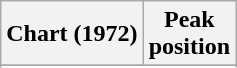<table class="wikitable sortable plainrowheaders" style="text-align:center">
<tr>
<th scope="col">Chart (1972)</th>
<th scope="col">Peak<br>position</th>
</tr>
<tr>
</tr>
<tr>
</tr>
</table>
